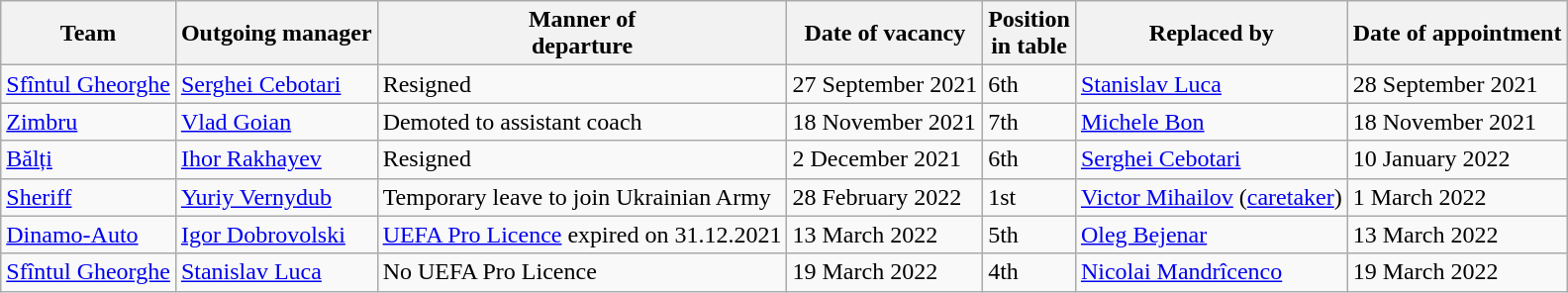<table class="wikitable sortable">
<tr>
<th>Team</th>
<th>Outgoing manager</th>
<th>Manner of <br> departure</th>
<th>Date of vacancy</th>
<th>Position <br> in table</th>
<th>Replaced by</th>
<th>Date of appointment</th>
</tr>
<tr>
<td><a href='#'>Sfîntul Gheorghe</a></td>
<td> <a href='#'>Serghei Cebotari</a></td>
<td>Resigned</td>
<td>27 September 2021</td>
<td>6th</td>
<td> <a href='#'>Stanislav Luca</a></td>
<td>28 September 2021</td>
</tr>
<tr>
<td><a href='#'>Zimbru</a></td>
<td> <a href='#'>Vlad Goian</a></td>
<td>Demoted to assistant coach</td>
<td>18 November 2021</td>
<td>7th</td>
<td> <a href='#'>Michele Bon</a></td>
<td>18 November 2021</td>
</tr>
<tr>
<td><a href='#'>Bălți</a></td>
<td> <a href='#'>Ihor Rakhayev</a></td>
<td>Resigned</td>
<td>2 December 2021</td>
<td>6th</td>
<td> <a href='#'>Serghei Cebotari</a></td>
<td>10 January 2022</td>
</tr>
<tr>
<td><a href='#'>Sheriff</a></td>
<td> <a href='#'>Yuriy Vernydub</a></td>
<td>Temporary leave to join Ukrainian Army</td>
<td>28 February 2022</td>
<td>1st</td>
<td> <a href='#'>Victor Mihailov</a> (<a href='#'>caretaker</a>)</td>
<td>1 March 2022</td>
</tr>
<tr>
<td><a href='#'>Dinamo-Auto</a></td>
<td> <a href='#'>Igor Dobrovolski</a></td>
<td><a href='#'>UEFA Pro Licence</a> expired on 31.12.2021</td>
<td>13 March 2022</td>
<td>5th</td>
<td> <a href='#'>Oleg Bejenar</a></td>
<td>13 March 2022</td>
</tr>
<tr>
<td><a href='#'>Sfîntul Gheorghe</a></td>
<td> <a href='#'>Stanislav Luca</a></td>
<td>No UEFA Pro Licence</td>
<td>19 March 2022</td>
<td>4th</td>
<td> <a href='#'>Nicolai Mandrîcenco</a></td>
<td>19 March 2022</td>
</tr>
</table>
